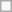<table class="wikitable">
<tr>
<td></td>
</tr>
</table>
